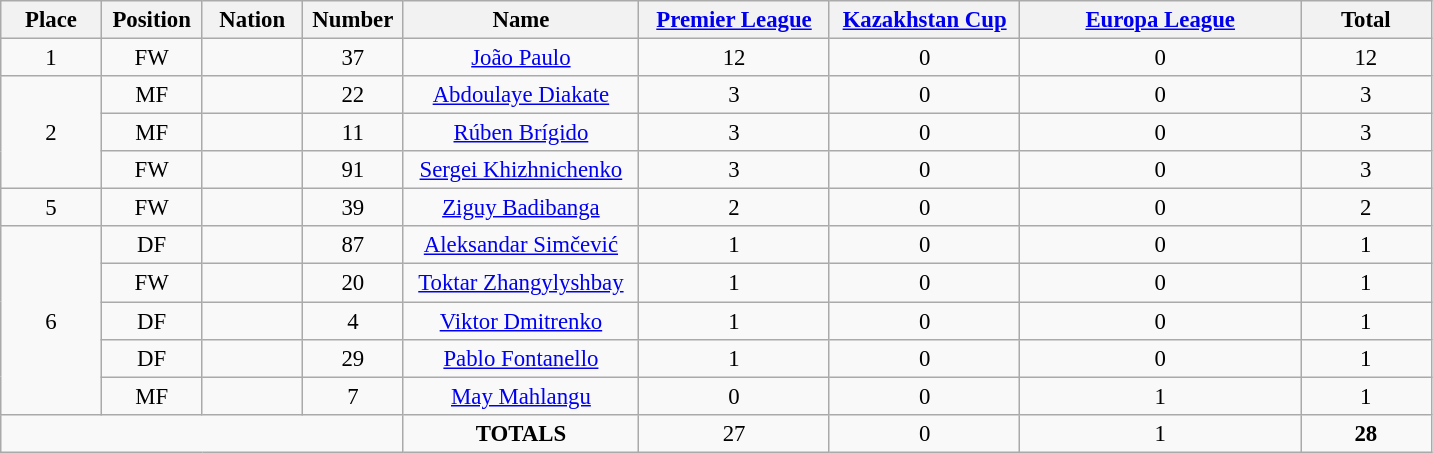<table class="wikitable" style="font-size: 95%; text-align: center;">
<tr>
<th width=60>Place</th>
<th width=60>Position</th>
<th width=60>Nation</th>
<th width=60>Number</th>
<th width=150>Name</th>
<th width=120><a href='#'>Premier League</a></th>
<th width=120><a href='#'>Kazakhstan Cup</a></th>
<th width=180><a href='#'>Europa League</a></th>
<th width=80>Total</th>
</tr>
<tr>
<td>1</td>
<td>FW</td>
<td></td>
<td>37</td>
<td><a href='#'>João Paulo</a></td>
<td>12</td>
<td>0</td>
<td>0</td>
<td>12</td>
</tr>
<tr>
<td rowspan="3">2</td>
<td>MF</td>
<td></td>
<td>22</td>
<td><a href='#'>Abdoulaye Diakate</a></td>
<td>3</td>
<td>0</td>
<td>0</td>
<td>3</td>
</tr>
<tr>
<td>MF</td>
<td></td>
<td>11</td>
<td><a href='#'>Rúben Brígido</a></td>
<td>3</td>
<td>0</td>
<td>0</td>
<td>3</td>
</tr>
<tr>
<td>FW</td>
<td></td>
<td>91</td>
<td><a href='#'>Sergei Khizhnichenko</a></td>
<td>3</td>
<td>0</td>
<td>0</td>
<td>3</td>
</tr>
<tr>
<td>5</td>
<td>FW</td>
<td></td>
<td>39</td>
<td><a href='#'>Ziguy Badibanga</a></td>
<td>2</td>
<td>0</td>
<td>0</td>
<td>2</td>
</tr>
<tr>
<td rowspan="5">6</td>
<td>DF</td>
<td></td>
<td>87</td>
<td><a href='#'>Aleksandar Simčević</a></td>
<td>1</td>
<td>0</td>
<td>0</td>
<td>1</td>
</tr>
<tr>
<td>FW</td>
<td></td>
<td>20</td>
<td><a href='#'>Toktar Zhangylyshbay</a></td>
<td>1</td>
<td>0</td>
<td>0</td>
<td>1</td>
</tr>
<tr>
<td>DF</td>
<td></td>
<td>4</td>
<td><a href='#'>Viktor Dmitrenko</a></td>
<td>1</td>
<td>0</td>
<td>0</td>
<td>1</td>
</tr>
<tr>
<td>DF</td>
<td></td>
<td>29</td>
<td><a href='#'>Pablo Fontanello</a></td>
<td>1</td>
<td>0</td>
<td>0</td>
<td>1</td>
</tr>
<tr>
<td>MF</td>
<td></td>
<td>7</td>
<td><a href='#'>May Mahlangu</a></td>
<td>0</td>
<td>0</td>
<td>1</td>
<td>1</td>
</tr>
<tr>
<td colspan="4"></td>
<td><strong>TOTALS</strong></td>
<td>27</td>
<td>0</td>
<td>1</td>
<td><strong>28</strong></td>
</tr>
</table>
